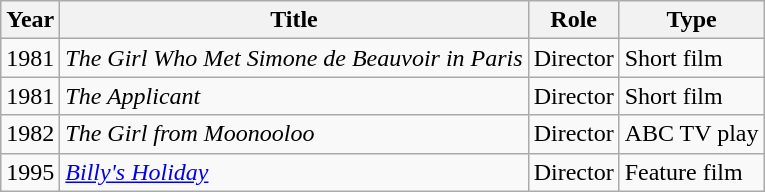<table class="wikitable">
<tr>
<th>Year</th>
<th>Title</th>
<th>Role</th>
<th>Type</th>
</tr>
<tr>
<td>1981</td>
<td><em>The Girl Who Met Simone de Beauvoir in Paris</em></td>
<td>Director</td>
<td>Short film</td>
</tr>
<tr>
<td>1981</td>
<td><em>The Applicant</em></td>
<td>Director</td>
<td>Short film</td>
</tr>
<tr>
<td>1982</td>
<td><em>The Girl from Moonooloo</em></td>
<td>Director</td>
<td>ABC TV play</td>
</tr>
<tr>
<td>1995</td>
<td><em><a href='#'>Billy's Holiday</a></em></td>
<td>Director</td>
<td>Feature film</td>
</tr>
</table>
